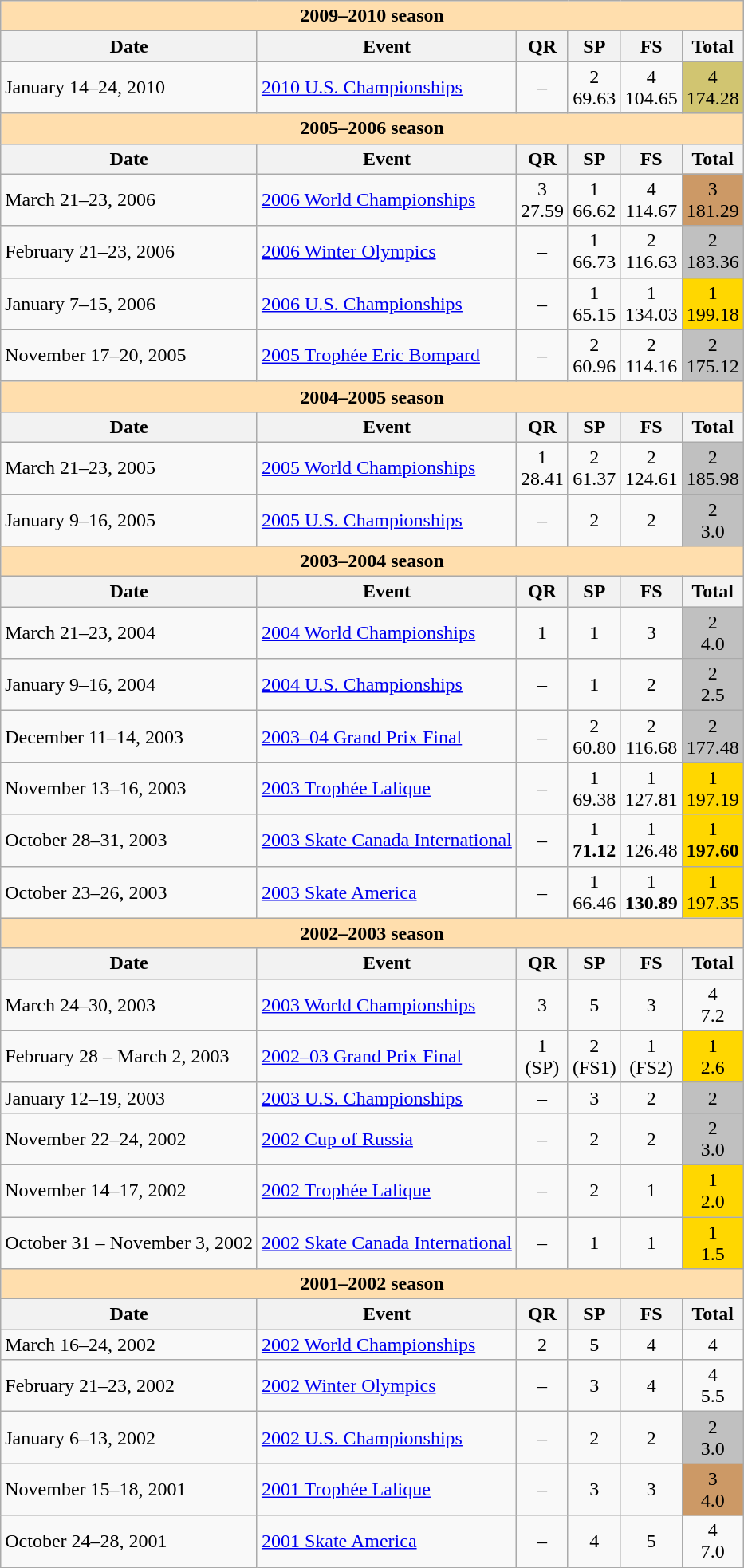<table class="wikitable">
<tr>
<td colspan="6" style="background:#ffdead; text-align:center;"><strong>2009–2010 season</strong></td>
</tr>
<tr>
<th>Date</th>
<th>Event</th>
<th>QR</th>
<th>SP</th>
<th>FS</th>
<th>Total</th>
</tr>
<tr>
<td>January 14–24, 2010</td>
<td><a href='#'>2010 U.S. Championships</a></td>
<td style="text-align:center;">–</td>
<td style="text-align:center;">2 <br> 69.63</td>
<td style="text-align:center;">4 <br> 104.65</td>
<td style="text-align:center; background:#d1c571;">4 <br> 174.28</td>
</tr>
<tr>
<td colspan="6" style="background:#ffdead; text-align:center;"><strong>2005–2006 season</strong></td>
</tr>
<tr>
<th>Date</th>
<th>Event</th>
<th>QR</th>
<th>SP</th>
<th>FS</th>
<th>Total</th>
</tr>
<tr>
<td>March 21–23, 2006</td>
<td><a href='#'>2006 World Championships</a></td>
<td style="text-align:center;">3 <br> 27.59</td>
<td style="text-align:center;">1 <br> 66.62</td>
<td style="text-align:center;">4 <br> 114.67</td>
<td style="text-align:center; background:#c96;">3 <br> 181.29</td>
</tr>
<tr>
<td>February 21–23, 2006</td>
<td><a href='#'>2006 Winter Olympics</a></td>
<td style="text-align:center;">–</td>
<td style="text-align:center;">1 <br> 66.73</td>
<td style="text-align:center;">2 <br> 116.63</td>
<td style="text-align:center; background:silver;">2 <br> 183.36</td>
</tr>
<tr>
<td>January 7–15, 2006</td>
<td><a href='#'>2006 U.S. Championships</a></td>
<td style="text-align:center;">–</td>
<td style="text-align:center;">1 <br> 65.15</td>
<td style="text-align:center;">1 <br> 134.03</td>
<td style="text-align:center; background:gold;">1 <br> 199.18</td>
</tr>
<tr>
<td>November 17–20, 2005</td>
<td><a href='#'>2005 Trophée Eric Bompard</a></td>
<td style="text-align:center;">–</td>
<td style="text-align:center;">2 <br> 60.96</td>
<td style="text-align:center;">2 <br> 114.16</td>
<td style="text-align:center; background:silver;">2 <br> 175.12</td>
</tr>
<tr>
<td colspan="6" style="background:#ffdead; text-align:center;"><strong>2004–2005 season</strong></td>
</tr>
<tr>
<th>Date</th>
<th>Event</th>
<th>QR</th>
<th>SP</th>
<th>FS</th>
<th>Total</th>
</tr>
<tr>
<td>March 21–23, 2005</td>
<td><a href='#'>2005 World Championships</a></td>
<td style="text-align:center;">1 <br> 28.41</td>
<td style="text-align:center;">2 <br> 61.37</td>
<td style="text-align:center;">2 <br> 124.61</td>
<td style="text-align:center; background:silver;">2<br> 185.98</td>
</tr>
<tr>
<td>January 9–16, 2005</td>
<td><a href='#'>2005 U.S. Championships</a></td>
<td style="text-align:center;">–</td>
<td style="text-align:center;">2</td>
<td style="text-align:center;">2</td>
<td style="text-align:center; background:silver;">2 <br> 3.0</td>
</tr>
<tr>
<td colspan="6" style="background:#ffdead; text-align:center;"><strong>2003–2004 season</strong></td>
</tr>
<tr>
<th>Date</th>
<th>Event</th>
<th>QR</th>
<th>SP</th>
<th>FS</th>
<th>Total</th>
</tr>
<tr>
<td>March 21–23, 2004</td>
<td><a href='#'>2004 World Championships</a></td>
<td style="text-align:center;">1 <br></td>
<td style="text-align:center;">1 <br></td>
<td style="text-align:center;">3 <br></td>
<td style="text-align:center; background:silver;">2 <br> 4.0</td>
</tr>
<tr>
<td>January 9–16, 2004</td>
<td><a href='#'>2004 U.S. Championships</a></td>
<td style="text-align:center;">–</td>
<td style="text-align:center;">1</td>
<td style="text-align:center;">2</td>
<td style="text-align:center; background:silver;">2 <br> 2.5</td>
</tr>
<tr>
<td>December 11–14, 2003</td>
<td><a href='#'>2003–04 Grand Prix Final</a></td>
<td style="text-align:center;">–</td>
<td style="text-align:center;">2 <br> 60.80</td>
<td style="text-align:center;">2 <br> 116.68</td>
<td style="text-align:center; background:silver;">2 <br> 177.48</td>
</tr>
<tr>
<td>November 13–16, 2003</td>
<td><a href='#'>2003 Trophée Lalique</a></td>
<td style="text-align:center;">–</td>
<td style="text-align:center;">1 <br> 69.38</td>
<td style="text-align:center;">1 <br> 127.81</td>
<td style="text-align:center; background:gold;">1 <br> 197.19</td>
</tr>
<tr>
<td>October 28–31, 2003</td>
<td><a href='#'>2003 Skate Canada International</a></td>
<td style="text-align:center;">–</td>
<td style="text-align:center;">1 <br> <strong>71.12</strong></td>
<td style="text-align:center;">1 <br> 126.48</td>
<td style="text-align:center; background:gold;">1 <br> <strong>197.60</strong></td>
</tr>
<tr>
<td>October 23–26, 2003</td>
<td><a href='#'>2003 Skate America</a></td>
<td style="text-align:center;">–</td>
<td style="text-align:center;">1 <br> 66.46</td>
<td style="text-align:center;">1 <br> <strong>130.89</strong></td>
<td style="text-align:center; background:gold;">1 <br> 197.35</td>
</tr>
<tr>
<td colspan="6" style="background:#ffdead; text-align:center;"><strong>2002–2003 season</strong></td>
</tr>
<tr>
<th>Date</th>
<th>Event</th>
<th>QR</th>
<th>SP</th>
<th>FS</th>
<th>Total</th>
</tr>
<tr>
<td>March 24–30, 2003</td>
<td><a href='#'>2003 World Championships</a></td>
<td style="text-align:center;">3 <br></td>
<td style="text-align:center;">5 <br></td>
<td style="text-align:center;">3 <br></td>
<td style="text-align:center;">4 <br> 7.2</td>
</tr>
<tr>
<td>February 28 – March 2, 2003</td>
<td><a href='#'>2002–03 Grand Prix Final</a></td>
<td style="text-align:center;">1 <br> (SP)</td>
<td style="text-align:center;">2 <br> (FS1)</td>
<td style="text-align:center;">1 <br> (FS2)</td>
<td style="text-align:center; background:gold;">1 <br> 2.6</td>
</tr>
<tr>
<td>January 12–19, 2003</td>
<td><a href='#'>2003 U.S. Championships</a></td>
<td style="text-align:center;">–</td>
<td style="text-align:center;">3</td>
<td style="text-align:center;">2</td>
<td style="text-align:center; background:silver;">2 <br></td>
</tr>
<tr>
<td>November 22–24, 2002</td>
<td><a href='#'>2002 Cup of Russia</a></td>
<td style="text-align:center;">–</td>
<td style="text-align:center;">2</td>
<td style="text-align:center;">2</td>
<td style="text-align:center; background:silver;">2 <br> 3.0</td>
</tr>
<tr>
<td>November 14–17, 2002</td>
<td><a href='#'>2002 Trophée Lalique</a></td>
<td style="text-align:center;">–</td>
<td style="text-align:center;">2</td>
<td style="text-align:center;">1</td>
<td style="text-align:center; background:gold;">1 <br> 2.0</td>
</tr>
<tr>
<td>October 31 – November 3, 2002</td>
<td><a href='#'>2002 Skate Canada International</a></td>
<td style="text-align:center;">–</td>
<td style="text-align:center;">1</td>
<td style="text-align:center;">1</td>
<td style="text-align:center; background:gold;">1 <br> 1.5</td>
</tr>
<tr>
<td colspan="6" style="background:#ffdead; text-align:center;"><strong>2001–2002 season</strong></td>
</tr>
<tr>
<th>Date</th>
<th>Event</th>
<th>QR</th>
<th>SP</th>
<th>FS</th>
<th>Total</th>
</tr>
<tr>
<td>March 16–24, 2002</td>
<td><a href='#'>2002 World Championships</a></td>
<td style="text-align:center;">2</td>
<td style="text-align:center;">5</td>
<td style="text-align:center;">4</td>
<td style="text-align:center;">4</td>
</tr>
<tr>
<td>February 21–23, 2002</td>
<td><a href='#'>2002 Winter Olympics</a></td>
<td style="text-align:center;">–</td>
<td style="text-align:center;">3</td>
<td style="text-align:center;">4</td>
<td style="text-align:center;">4 <br> 5.5</td>
</tr>
<tr>
<td>January 6–13, 2002</td>
<td><a href='#'>2002 U.S. Championships</a></td>
<td style="text-align:center;">–</td>
<td style="text-align:center;">2</td>
<td style="text-align:center;">2</td>
<td style="text-align:center; background:silver;">2 <br> 3.0</td>
</tr>
<tr>
<td>November 15–18, 2001</td>
<td><a href='#'>2001 Trophée Lalique</a></td>
<td style="text-align:center;">–</td>
<td style="text-align:center;">3</td>
<td style="text-align:center;">3</td>
<td style="text-align:center; background:#c96;">3 <br> 4.0</td>
</tr>
<tr>
<td>October 24–28, 2001</td>
<td><a href='#'>2001 Skate America</a></td>
<td style="text-align:center;">–</td>
<td style="text-align:center;">4</td>
<td style="text-align:center;">5</td>
<td style="text-align:center;">4 <br> 7.0</td>
</tr>
</table>
